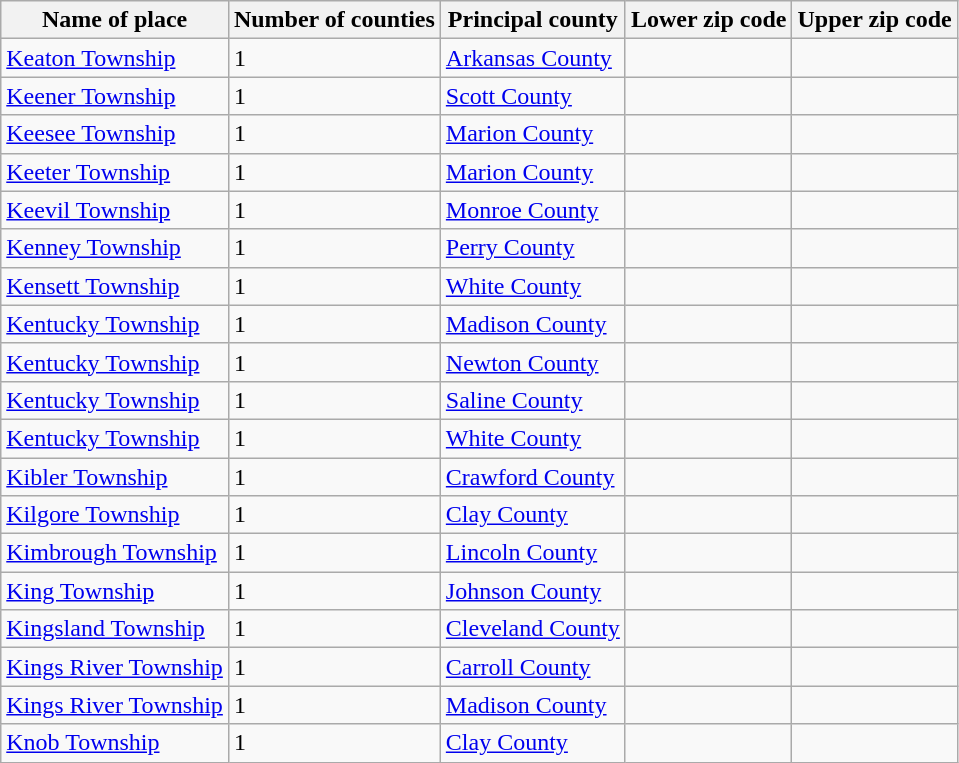<table class="wikitable">
<tr>
<th>Name of place</th>
<th>Number of counties</th>
<th>Principal county</th>
<th>Lower zip code</th>
<th>Upper zip code</th>
</tr>
<tr>
<td><a href='#'>Keaton Township</a></td>
<td>1</td>
<td><a href='#'>Arkansas County</a></td>
<td> </td>
<td> </td>
</tr>
<tr>
<td><a href='#'>Keener Township</a></td>
<td>1</td>
<td><a href='#'>Scott County</a></td>
<td> </td>
<td> </td>
</tr>
<tr>
<td><a href='#'>Keesee Township</a></td>
<td>1</td>
<td><a href='#'>Marion County</a></td>
<td> </td>
<td> </td>
</tr>
<tr>
<td><a href='#'>Keeter Township</a></td>
<td>1</td>
<td><a href='#'>Marion County</a></td>
<td> </td>
<td> </td>
</tr>
<tr>
<td><a href='#'>Keevil Township</a></td>
<td>1</td>
<td><a href='#'>Monroe County</a></td>
<td> </td>
<td> </td>
</tr>
<tr>
<td><a href='#'>Kenney Township</a></td>
<td>1</td>
<td><a href='#'>Perry County</a></td>
<td> </td>
<td> </td>
</tr>
<tr>
<td><a href='#'>Kensett Township</a></td>
<td>1</td>
<td><a href='#'>White County</a></td>
<td> </td>
<td> </td>
</tr>
<tr>
<td><a href='#'>Kentucky Township</a></td>
<td>1</td>
<td><a href='#'>Madison County</a></td>
<td> </td>
<td> </td>
</tr>
<tr>
<td><a href='#'>Kentucky Township</a></td>
<td>1</td>
<td><a href='#'>Newton County</a></td>
<td> </td>
<td> </td>
</tr>
<tr>
<td><a href='#'>Kentucky Township</a></td>
<td>1</td>
<td><a href='#'>Saline County</a></td>
<td> </td>
<td> </td>
</tr>
<tr>
<td><a href='#'>Kentucky Township</a></td>
<td>1</td>
<td><a href='#'>White County</a></td>
<td> </td>
<td> </td>
</tr>
<tr>
<td><a href='#'>Kibler Township</a></td>
<td>1</td>
<td><a href='#'>Crawford County</a></td>
<td> </td>
<td> </td>
</tr>
<tr>
<td><a href='#'>Kilgore Township</a></td>
<td>1</td>
<td><a href='#'>Clay County</a></td>
<td> </td>
<td> </td>
</tr>
<tr>
<td><a href='#'>Kimbrough Township</a></td>
<td>1</td>
<td><a href='#'>Lincoln County</a></td>
<td> </td>
<td> </td>
</tr>
<tr>
<td><a href='#'>King Township</a></td>
<td>1</td>
<td><a href='#'>Johnson County</a></td>
<td> </td>
<td> </td>
</tr>
<tr>
<td><a href='#'>Kingsland Township</a></td>
<td>1</td>
<td><a href='#'>Cleveland County</a></td>
<td> </td>
<td> </td>
</tr>
<tr>
<td><a href='#'>Kings River Township</a></td>
<td>1</td>
<td><a href='#'>Carroll County</a></td>
<td> </td>
<td> </td>
</tr>
<tr>
<td><a href='#'>Kings River Township</a></td>
<td>1</td>
<td><a href='#'>Madison County</a></td>
<td> </td>
<td> </td>
</tr>
<tr>
<td><a href='#'>Knob Township</a></td>
<td>1</td>
<td><a href='#'>Clay County</a></td>
<td> </td>
<td> </td>
</tr>
</table>
